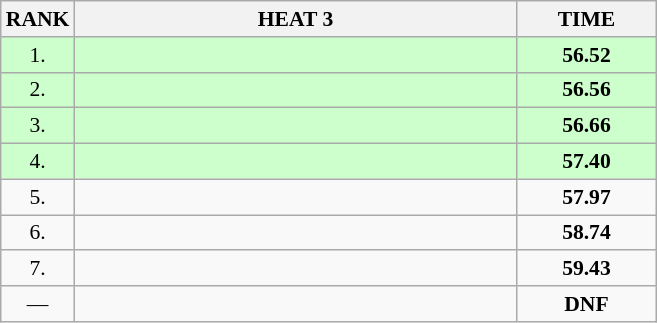<table class="wikitable" style="border-collapse: collapse; font-size: 90%;">
<tr>
<th>RANK</th>
<th style="width: 20em">HEAT 3</th>
<th style="width: 6em">TIME</th>
</tr>
<tr style="background:#ccffcc;">
<td align="center">1.</td>
<td></td>
<td align="center"><strong>56.52</strong></td>
</tr>
<tr style="background:#ccffcc;">
<td align="center">2.</td>
<td></td>
<td align="center"><strong>56.56</strong></td>
</tr>
<tr style="background:#ccffcc;">
<td align="center">3.</td>
<td></td>
<td align="center"><strong>56.66</strong></td>
</tr>
<tr style="background:#ccffcc;">
<td align="center">4.</td>
<td></td>
<td align="center"><strong>57.40</strong></td>
</tr>
<tr>
<td align="center">5.</td>
<td></td>
<td align="center"><strong>57.97</strong></td>
</tr>
<tr>
<td align="center">6.</td>
<td></td>
<td align="center"><strong>58.74</strong></td>
</tr>
<tr>
<td align="center">7.</td>
<td></td>
<td align="center"><strong>59.43</strong></td>
</tr>
<tr>
<td align="center">—</td>
<td></td>
<td align="center"><strong>DNF</strong></td>
</tr>
</table>
